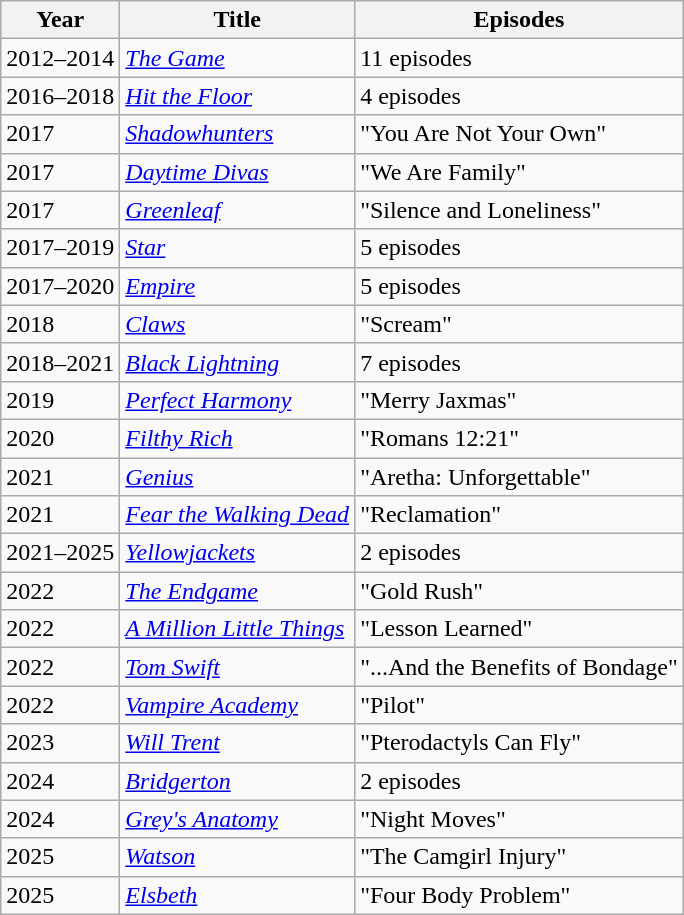<table class="wikitable">
<tr>
<th>Year</th>
<th>Title</th>
<th>Episodes</th>
</tr>
<tr>
<td>2012–2014</td>
<td><em><a href='#'>The Game</a></em></td>
<td>11 episodes</td>
</tr>
<tr>
<td>2016–2018</td>
<td><em><a href='#'>Hit the Floor</a></em></td>
<td>4 episodes</td>
</tr>
<tr>
<td>2017</td>
<td><em><a href='#'>Shadowhunters</a></em></td>
<td>"You Are Not Your Own"</td>
</tr>
<tr>
<td>2017</td>
<td><em><a href='#'>Daytime Divas</a></em></td>
<td>"We Are Family"</td>
</tr>
<tr>
<td>2017</td>
<td><em><a href='#'>Greenleaf</a></em></td>
<td>"Silence and Loneliness"</td>
</tr>
<tr>
<td>2017–2019</td>
<td><em><a href='#'>Star</a></em></td>
<td>5 episodes</td>
</tr>
<tr>
<td>2017–2020</td>
<td><em><a href='#'>Empire</a></em></td>
<td>5 episodes</td>
</tr>
<tr>
<td>2018</td>
<td><em><a href='#'>Claws</a></em></td>
<td>"Scream"</td>
</tr>
<tr>
<td>2018–2021</td>
<td><em><a href='#'>Black Lightning</a></em></td>
<td>7 episodes</td>
</tr>
<tr>
<td>2019</td>
<td><em><a href='#'>Perfect Harmony</a></em></td>
<td>"Merry Jaxmas"</td>
</tr>
<tr>
<td>2020</td>
<td><em><a href='#'>Filthy Rich</a></em></td>
<td>"Romans 12:21"</td>
</tr>
<tr>
<td>2021</td>
<td><em><a href='#'>Genius</a></em></td>
<td>"Aretha: Unforgettable"</td>
</tr>
<tr>
<td>2021</td>
<td><em><a href='#'>Fear the Walking Dead</a></em></td>
<td>"Reclamation"</td>
</tr>
<tr>
<td>2021–2025</td>
<td><em><a href='#'>Yellowjackets</a></em></td>
<td>2 episodes</td>
</tr>
<tr>
<td>2022</td>
<td><em><a href='#'>The Endgame</a></em></td>
<td>"Gold Rush"</td>
</tr>
<tr>
<td>2022</td>
<td><em><a href='#'>A Million Little Things</a></em></td>
<td>"Lesson Learned"</td>
</tr>
<tr>
<td>2022</td>
<td><em><a href='#'>Tom Swift</a></em></td>
<td>"...And the Benefits of Bondage"</td>
</tr>
<tr>
<td>2022</td>
<td><em><a href='#'>Vampire Academy</a></em></td>
<td>"Pilot"</td>
</tr>
<tr>
<td>2023</td>
<td><em><a href='#'>Will Trent</a></em></td>
<td>"Pterodactyls Can Fly"</td>
</tr>
<tr>
<td>2024</td>
<td><em><a href='#'>Bridgerton</a></em></td>
<td>2 episodes</td>
</tr>
<tr>
<td>2024</td>
<td><em><a href='#'>Grey's Anatomy</a></em></td>
<td>"Night Moves"</td>
</tr>
<tr>
<td>2025</td>
<td><em><a href='#'>Watson</a></em></td>
<td>"The Camgirl Injury"</td>
</tr>
<tr>
<td>2025</td>
<td><em><a href='#'>Elsbeth</a></em></td>
<td>"Four Body Problem"</td>
</tr>
</table>
